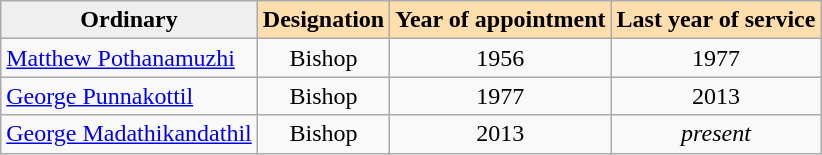<table class="wikitable">
<tr>
<th style="background: #efefef;">Ordinary</th>
<th style="background: #ffdead;">Designation</th>
<th style="background: #ffdead;">Year of appointment</th>
<th style="background: #ffdead;">Last year of service</th>
</tr>
<tr>
<td><a href='#'>Matthew Pothanamuzhi</a></td>
<td align="center">Bishop</td>
<td align="center">1956</td>
<td align="center">1977</td>
</tr>
<tr>
<td><a href='#'>George Punnakottil</a></td>
<td align="center">Bishop</td>
<td align="center">1977</td>
<td align="center">2013</td>
</tr>
<tr>
<td><a href='#'>George Madathikandathil</a></td>
<td align="center">Bishop</td>
<td align="center">2013</td>
<td align="center"><em>present</em></td>
</tr>
</table>
